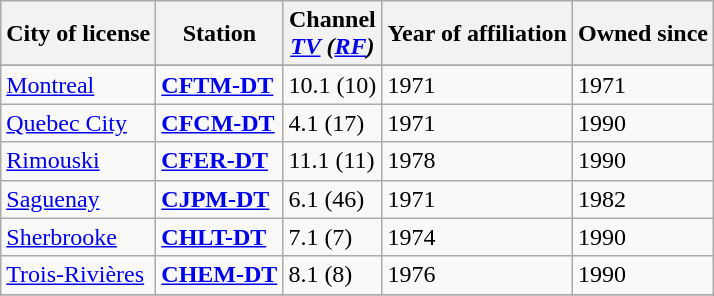<table class="wikitable unsortable">
<tr>
<th>City of license</th>
<th>Station</th>
<th>Channel<br><em><a href='#'>TV</a> (<a href='#'>RF</a>)</em></th>
<th>Year of affiliation</th>
<th>Owned since</th>
</tr>
<tr style="vertical-align: top; text-align: left;">
</tr>
<tr>
<td><a href='#'>Montreal</a></td>
<td><strong><a href='#'>CFTM-DT</a></strong></td>
<td>10.1 (10)</td>
<td>1971</td>
<td>1971</td>
</tr>
<tr>
<td><a href='#'>Quebec City</a></td>
<td><strong><a href='#'>CFCM-DT</a></strong></td>
<td>4.1 (17)</td>
<td>1971</td>
<td>1990</td>
</tr>
<tr>
<td><a href='#'>Rimouski</a></td>
<td><strong><a href='#'>CFER-DT</a></strong></td>
<td>11.1 (11)</td>
<td>1978</td>
<td>1990</td>
</tr>
<tr>
<td><a href='#'>Saguenay</a></td>
<td><strong><a href='#'>CJPM-DT</a></strong></td>
<td>6.1 (46)</td>
<td>1971</td>
<td>1982</td>
</tr>
<tr>
<td><a href='#'>Sherbrooke</a></td>
<td><strong><a href='#'>CHLT-DT</a></strong></td>
<td>7.1 (7)</td>
<td>1974</td>
<td>1990</td>
</tr>
<tr>
<td><a href='#'>Trois-Rivières</a></td>
<td><strong><a href='#'>CHEM-DT</a></strong></td>
<td>8.1 (8)</td>
<td>1976</td>
<td>1990</td>
</tr>
<tr>
</tr>
</table>
